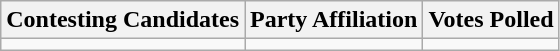<table class="wikitable sortable">
<tr>
<th>Contesting Candidates</th>
<th>Party Affiliation</th>
<th>Votes Polled</th>
</tr>
<tr>
<td></td>
<td></td>
<td></td>
</tr>
</table>
